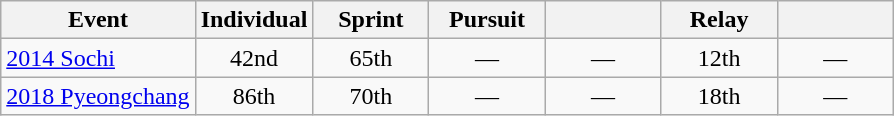<table class="wikitable" style="text-align: center;">
<tr ">
<th>Event</th>
<th style="width:70px;">Individual</th>
<th style="width:70px;">Sprint</th>
<th style="width:70px;">Pursuit</th>
<th style="width:70px;"></th>
<th style="width:70px;">Relay</th>
<th style="width:70px;"></th>
</tr>
<tr>
<td align=left> <a href='#'>2014 Sochi</a></td>
<td>42nd</td>
<td>65th</td>
<td>—</td>
<td>—</td>
<td>12th</td>
<td>—</td>
</tr>
<tr>
<td align="left"> <a href='#'>2018 Pyeongchang</a></td>
<td>86th</td>
<td>70th</td>
<td>—</td>
<td>—</td>
<td>18th</td>
<td>—</td>
</tr>
</table>
